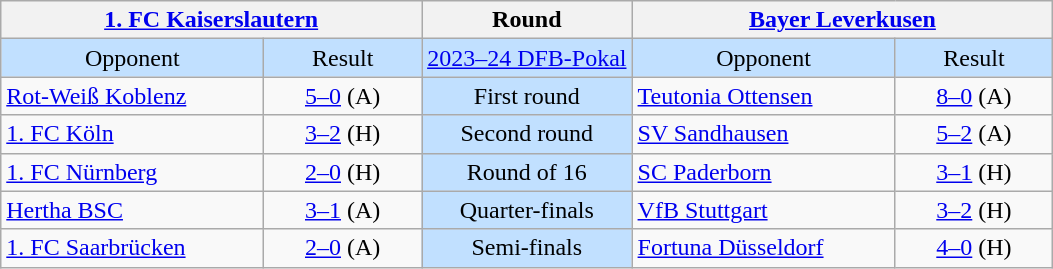<table class="wikitable" style="text-align:center; white-space:nowrap;">
<tr>
<th colspan="2"><a href='#'>1. FC Kaiserslautern</a></th>
<th>Round</th>
<th colspan="2"><a href='#'>Bayer Leverkusen</a></th>
</tr>
<tr style="background:#C1E0FF;">
<td style="width:25%;">Opponent</td>
<td style="width:15%;">Result</td>
<td><a href='#'>2023–24 DFB-Pokal</a></td>
<td style="width:25%;">Opponent</td>
<td style="width:15%;">Result</td>
</tr>
<tr>
<td style="text-align:left;"><a href='#'>Rot-Weiß Koblenz</a></td>
<td><a href='#'>5–0</a> (A)</td>
<td style="background:#C1E0FF;">First round</td>
<td style="text-align:left;"><a href='#'>Teutonia Ottensen</a></td>
<td><a href='#'>8–0</a> (A)</td>
</tr>
<tr>
<td style="text-align:left;"><a href='#'>1. FC Köln</a></td>
<td><a href='#'>3–2</a> (H)</td>
<td style="background:#C1E0FF;">Second round</td>
<td style="text-align:left;"><a href='#'>SV Sandhausen</a></td>
<td><a href='#'>5–2</a> (A)</td>
</tr>
<tr>
<td style="text-align:left;"><a href='#'>1. FC Nürnberg</a></td>
<td><a href='#'>2–0</a> (H)</td>
<td style="background:#C1E0FF;">Round of 16</td>
<td style="text-align:left;"><a href='#'>SC Paderborn</a></td>
<td><a href='#'>3–1</a> (H)</td>
</tr>
<tr>
<td style="text-align:left;"><a href='#'>Hertha BSC</a></td>
<td><a href='#'>3–1</a> (A)</td>
<td style="background:#C1E0FF;">Quarter-finals</td>
<td style="text-align:left;"><a href='#'>VfB Stuttgart</a></td>
<td><a href='#'>3–2</a> (H)</td>
</tr>
<tr>
<td style="text-align:left;"><a href='#'>1. FC Saarbrücken</a></td>
<td><a href='#'>2–0</a> (A)</td>
<td style="background:#C1E0FF;">Semi-finals</td>
<td style="text-align:left;"><a href='#'>Fortuna Düsseldorf</a></td>
<td><a href='#'>4–0</a> (H)</td>
</tr>
</table>
